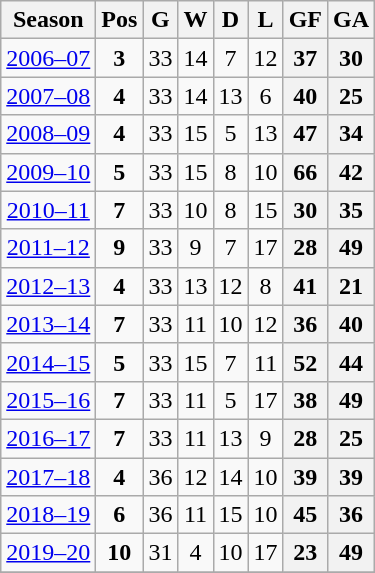<table class="wikitable sortable" style="text-align: center;">
<tr>
<th>Season</th>
<th>Pos</th>
<th>G</th>
<th>W</th>
<th>D</th>
<th>L</th>
<th>GF</th>
<th>GA</th>
</tr>
<tr>
<td><a href='#'>2006–07</a></td>
<td><strong>3</strong></td>
<td>33</td>
<td>14</td>
<td>7</td>
<td>12</td>
<th>37</th>
<th>30</th>
</tr>
<tr>
<td><a href='#'>2007–08</a></td>
<td><strong>4</strong></td>
<td>33</td>
<td>14</td>
<td>13</td>
<td>6</td>
<th>40</th>
<th>25</th>
</tr>
<tr>
<td><a href='#'>2008–09</a></td>
<td><strong>4</strong></td>
<td>33</td>
<td>15</td>
<td>5</td>
<td>13</td>
<th>47</th>
<th>34</th>
</tr>
<tr>
<td><a href='#'>2009–10</a></td>
<td><strong>5</strong></td>
<td>33</td>
<td>15</td>
<td>8</td>
<td>10</td>
<th>66</th>
<th>42</th>
</tr>
<tr>
<td><a href='#'>2010–11</a></td>
<td><strong>7</strong></td>
<td>33</td>
<td>10</td>
<td>8</td>
<td>15</td>
<th>30</th>
<th>35</th>
</tr>
<tr>
<td><a href='#'>2011–12</a></td>
<td><strong>9</strong></td>
<td>33</td>
<td>9</td>
<td>7</td>
<td>17</td>
<th>28</th>
<th>49</th>
</tr>
<tr>
<td><a href='#'>2012–13</a></td>
<td><strong>4</strong></td>
<td>33</td>
<td>13</td>
<td>12</td>
<td>8</td>
<th>41</th>
<th>21</th>
</tr>
<tr>
<td><a href='#'>2013–14</a></td>
<td><strong>7</strong></td>
<td>33</td>
<td>11</td>
<td>10</td>
<td>12</td>
<th>36</th>
<th>40</th>
</tr>
<tr>
<td><a href='#'>2014–15</a></td>
<td><strong>5</strong></td>
<td>33</td>
<td>15</td>
<td>7</td>
<td>11</td>
<th>52</th>
<th>44</th>
</tr>
<tr>
<td><a href='#'>2015–16</a></td>
<td><strong>7</strong></td>
<td>33</td>
<td>11</td>
<td>5</td>
<td>17</td>
<th>38</th>
<th>49</th>
</tr>
<tr>
<td><a href='#'>2016–17</a></td>
<td><strong>7</strong></td>
<td>33</td>
<td>11</td>
<td>13</td>
<td>9</td>
<th>28</th>
<th>25</th>
</tr>
<tr>
<td><a href='#'>2017–18</a></td>
<td><strong>4</strong></td>
<td>36</td>
<td>12</td>
<td>14</td>
<td>10</td>
<th>39</th>
<th>39</th>
</tr>
<tr>
<td><a href='#'>2018–19</a></td>
<td><strong>6</strong></td>
<td>36</td>
<td>11</td>
<td>15</td>
<td>10</td>
<th>45</th>
<th>36</th>
</tr>
<tr>
<td><a href='#'>2019–20</a></td>
<td><strong>10</strong></td>
<td>31</td>
<td>4</td>
<td>10</td>
<td>17</td>
<th>23</th>
<th>49</th>
</tr>
<tr>
</tr>
</table>
